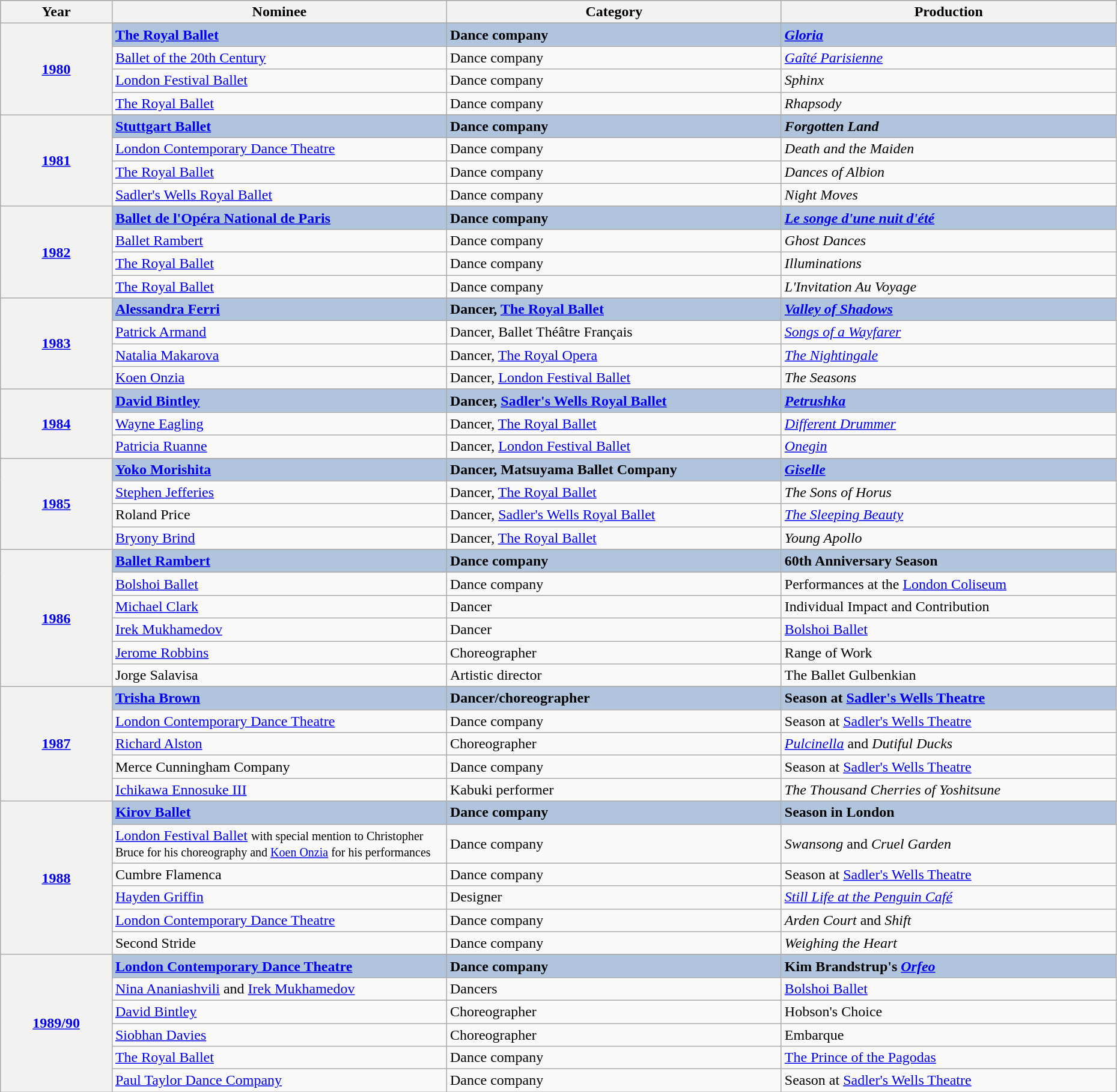<table class="wikitable" style="width:98%;">
<tr style="background:#bebebe;">
<th style="width:10%;">Year</th>
<th style="width:30%;">Nominee</th>
<th style="width:30%;">Category</th>
<th style="width:30%;">Production</th>
</tr>
<tr>
<th rowspan="5" align="center"><a href='#'>1980</a></th>
</tr>
<tr style="background:#B0C4DE">
<td><strong><a href='#'>The Royal Ballet</a></strong></td>
<td><strong>Dance company</strong></td>
<td><strong><em><a href='#'>Gloria</a></em></strong></td>
</tr>
<tr>
<td><a href='#'>Ballet of the 20th Century</a></td>
<td>Dance company</td>
<td><em><a href='#'>Gaîté Parisienne</a></em></td>
</tr>
<tr>
<td><a href='#'>London Festival Ballet</a></td>
<td>Dance company</td>
<td><em>Sphinx</em></td>
</tr>
<tr>
<td><a href='#'>The Royal Ballet</a></td>
<td>Dance company</td>
<td><em>Rhapsody</em></td>
</tr>
<tr>
<th rowspan="5" align="center"><a href='#'>1981</a></th>
</tr>
<tr style="background:#B0C4DE">
<td><strong><a href='#'>Stuttgart Ballet</a></strong></td>
<td><strong>Dance company</strong></td>
<td><strong><em>Forgotten Land</em></strong></td>
</tr>
<tr>
<td><a href='#'>London Contemporary Dance Theatre</a></td>
<td>Dance company</td>
<td><em>Death and the Maiden</em></td>
</tr>
<tr>
<td><a href='#'>The Royal Ballet</a></td>
<td>Dance company</td>
<td><em>Dances of Albion</em></td>
</tr>
<tr>
<td><a href='#'>Sadler's Wells Royal Ballet</a></td>
<td>Dance company</td>
<td><em>Night Moves</em></td>
</tr>
<tr>
<th rowspan="5" align="center"><a href='#'>1982</a></th>
</tr>
<tr style="background:#B0C4DE">
<td><strong><a href='#'>Ballet de l'Opéra National de Paris</a></strong></td>
<td><strong>Dance company</strong></td>
<td><strong><em><a href='#'>Le songe d'une nuit d'été</a></em></strong></td>
</tr>
<tr>
<td><a href='#'>Ballet Rambert</a></td>
<td>Dance company</td>
<td><em>Ghost Dances</em></td>
</tr>
<tr>
<td><a href='#'>The Royal Ballet</a></td>
<td>Dance company</td>
<td><em>Illuminations</em></td>
</tr>
<tr>
<td><a href='#'>The Royal Ballet</a></td>
<td>Dance company</td>
<td><em>L'Invitation Au Voyage</em></td>
</tr>
<tr>
<th rowspan="5" align="center"><a href='#'>1983</a></th>
</tr>
<tr style="background:#B0C4DE">
<td><strong><a href='#'>Alessandra Ferri</a></strong></td>
<td><strong>Dancer, <a href='#'>The Royal Ballet</a></strong></td>
<td><strong><em><a href='#'>Valley of Shadows</a></em></strong></td>
</tr>
<tr>
<td><a href='#'>Patrick Armand</a></td>
<td>Dancer, Ballet Théâtre Français</td>
<td><em><a href='#'>Songs of a Wayfarer</a></em></td>
</tr>
<tr>
<td><a href='#'>Natalia Makarova</a></td>
<td>Dancer, <a href='#'>The Royal Opera</a></td>
<td><em><a href='#'>The Nightingale</a></em></td>
</tr>
<tr>
<td><a href='#'>Koen Onzia</a></td>
<td>Dancer, <a href='#'>London Festival Ballet</a></td>
<td><em>The Seasons</em></td>
</tr>
<tr>
<th rowspan="4" align="center"><a href='#'>1984</a></th>
</tr>
<tr style="background:#B0C4DE">
<td><strong><a href='#'>David Bintley</a></strong></td>
<td><strong>Dancer, <a href='#'>Sadler's Wells Royal Ballet</a></strong></td>
<td><strong><em><a href='#'>Petrushka</a></em></strong></td>
</tr>
<tr>
<td><a href='#'>Wayne Eagling</a></td>
<td>Dancer, <a href='#'>The Royal Ballet</a></td>
<td><em><a href='#'>Different Drummer</a></em></td>
</tr>
<tr>
<td><a href='#'>Patricia Ruanne</a></td>
<td>Dancer, <a href='#'>London Festival Ballet</a></td>
<td><em><a href='#'>Onegin</a></em></td>
</tr>
<tr>
<th rowspan="5" align="center"><a href='#'>1985</a></th>
</tr>
<tr style="background:#B0C4DE">
<td><strong><a href='#'>Yoko Morishita</a></strong></td>
<td><strong>Dancer, Matsuyama Ballet Company</strong></td>
<td><strong><em><a href='#'>Giselle</a></em></strong></td>
</tr>
<tr>
<td><a href='#'>Stephen Jefferies</a></td>
<td>Dancer, <a href='#'>The Royal Ballet</a></td>
<td><em>The Sons of Horus</em></td>
</tr>
<tr>
<td>Roland Price</td>
<td>Dancer, <a href='#'>Sadler's Wells Royal Ballet</a></td>
<td><em><a href='#'>The Sleeping Beauty</a></em></td>
</tr>
<tr>
<td><a href='#'>Bryony Brind</a></td>
<td>Dancer, <a href='#'>The Royal Ballet</a></td>
<td><em>Young Apollo</em></td>
</tr>
<tr>
<th rowspan="7" align="center"><a href='#'>1986</a></th>
</tr>
<tr style="background:#B0C4DE">
<td><strong><a href='#'>Ballet Rambert</a></strong></td>
<td><strong>Dance company</strong></td>
<td><strong>60th Anniversary Season</strong></td>
</tr>
<tr>
<td><a href='#'>Bolshoi Ballet</a></td>
<td>Dance company</td>
<td>Performances at the <a href='#'>London Coliseum</a></td>
</tr>
<tr>
<td><a href='#'>Michael Clark</a></td>
<td>Dancer</td>
<td>Individual Impact and Contribution</td>
</tr>
<tr>
<td><a href='#'>Irek Mukhamedov</a></td>
<td>Dancer</td>
<td><a href='#'>Bolshoi Ballet</a></td>
</tr>
<tr>
<td><a href='#'>Jerome Robbins</a></td>
<td>Choreographer</td>
<td>Range of Work</td>
</tr>
<tr>
<td>Jorge Salavisa</td>
<td>Artistic director</td>
<td>The Ballet Gulbenkian</td>
</tr>
<tr>
<th rowspan="6" align="center"><a href='#'>1987</a></th>
</tr>
<tr style="background:#B0C4DE">
<td><strong><a href='#'>Trisha Brown</a></strong></td>
<td><strong>Dancer/choreographer</strong></td>
<td><strong>Season at <a href='#'>Sadler's Wells Theatre</a></strong></td>
</tr>
<tr>
<td><a href='#'>London Contemporary Dance Theatre</a></td>
<td>Dance company</td>
<td>Season at <a href='#'>Sadler's Wells Theatre</a></td>
</tr>
<tr>
<td><a href='#'>Richard Alston</a></td>
<td>Choreographer</td>
<td><em><a href='#'>Pulcinella</a></em> and <em>Dutiful Ducks</em></td>
</tr>
<tr>
<td>Merce Cunningham Company</td>
<td>Dance company</td>
<td>Season at <a href='#'>Sadler's Wells Theatre</a></td>
</tr>
<tr>
<td><a href='#'>Ichikawa Ennosuke III</a></td>
<td>Kabuki performer</td>
<td><em>The Thousand Cherries of Yoshitsune</em></td>
</tr>
<tr>
<th rowspan="7" align="center"><a href='#'>1988</a></th>
</tr>
<tr style="background:#B0C4DE">
<td><strong><a href='#'>Kirov Ballet</a></strong></td>
<td><strong>Dance company</strong></td>
<td><strong>Season in London</strong></td>
</tr>
<tr>
<td><a href='#'>London Festival Ballet</a> <small>with special mention to Christopher Bruce for his choreography and <a href='#'>Koen Onzia</a> for his performances</small></td>
<td>Dance company</td>
<td><em>Swansong</em> and <em>Cruel Garden</em></td>
</tr>
<tr>
<td>Cumbre Flamenca</td>
<td>Dance company</td>
<td>Season at <a href='#'>Sadler's Wells Theatre</a></td>
</tr>
<tr>
<td><a href='#'>Hayden Griffin</a></td>
<td>Designer</td>
<td><em><a href='#'>Still Life at the Penguin Café</a></em></td>
</tr>
<tr>
<td><a href='#'>London Contemporary Dance Theatre</a></td>
<td>Dance company</td>
<td><em>Arden Court</em> and <em>Shift</em></td>
</tr>
<tr>
<td>Second Stride</td>
<td>Dance company</td>
<td><em>Weighing the Heart</em></td>
</tr>
<tr>
<th rowspan="7" align="center"><a href='#'>1989/90</a></th>
</tr>
<tr style="background:#B0C4DE">
<td><strong><a href='#'>London Contemporary Dance Theatre</a></strong></td>
<td><strong>Dance company</strong></td>
<td><strong>Kim Brandstrup's <em><a href='#'>Orfeo</a><strong><em></td>
</tr>
<tr>
<td><a href='#'>Nina Ananiashvili</a> and <a href='#'>Irek Mukhamedov</a></td>
<td>Dancers</td>
<td><a href='#'>Bolshoi Ballet</a></td>
</tr>
<tr>
<td><a href='#'>David Bintley</a></td>
<td>Choreographer</td>
<td></em>Hobson's Choice<em></td>
</tr>
<tr>
<td><a href='#'>Siobhan Davies</a></td>
<td>Choreographer</td>
<td></em>Embarque<em></td>
</tr>
<tr>
<td><a href='#'>The Royal Ballet</a></td>
<td>Dance company</td>
<td></em><a href='#'>The Prince of the Pagodas</a><em></td>
</tr>
<tr>
<td><a href='#'>Paul Taylor Dance Company</a></td>
<td>Dance company</td>
<td>Season at <a href='#'>Sadler's Wells Theatre</a></td>
</tr>
</table>
